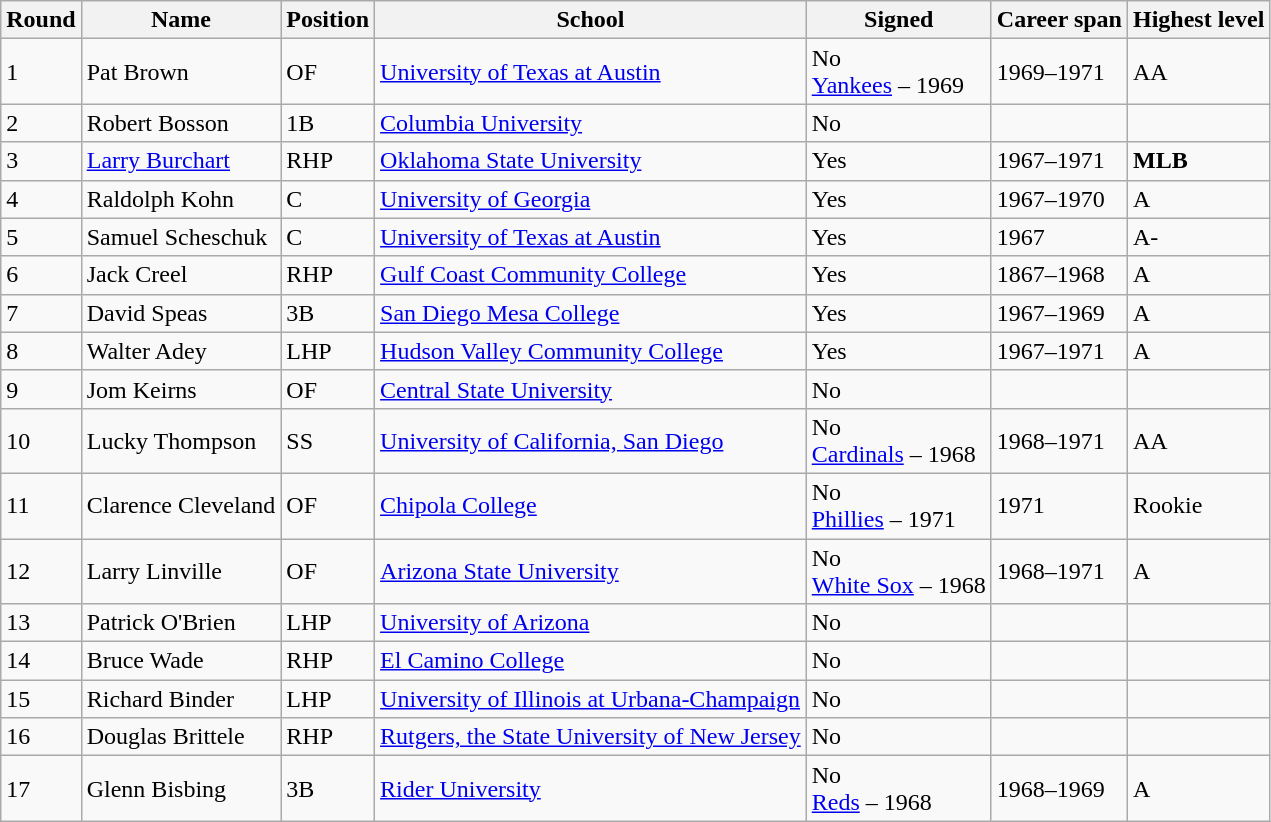<table class="wikitable">
<tr>
<th>Round</th>
<th>Name</th>
<th>Position</th>
<th>School</th>
<th>Signed</th>
<th>Career span</th>
<th>Highest level</th>
</tr>
<tr>
<td>1</td>
<td>Pat Brown</td>
<td>OF</td>
<td><a href='#'>University of Texas at Austin</a></td>
<td>No<br><a href='#'>Yankees</a> – 1969</td>
<td>1969–1971</td>
<td>AA</td>
</tr>
<tr>
<td>2</td>
<td>Robert Bosson</td>
<td>1B</td>
<td><a href='#'>Columbia University</a></td>
<td>No</td>
<td></td>
<td></td>
</tr>
<tr>
<td>3</td>
<td><a href='#'>Larry Burchart</a></td>
<td>RHP</td>
<td><a href='#'>Oklahoma State University</a></td>
<td>Yes</td>
<td>1967–1971</td>
<td><strong>MLB</strong></td>
</tr>
<tr>
<td>4</td>
<td>Raldolph Kohn</td>
<td>C</td>
<td><a href='#'>University of Georgia</a></td>
<td>Yes</td>
<td>1967–1970</td>
<td>A</td>
</tr>
<tr>
<td>5</td>
<td>Samuel Scheschuk</td>
<td>C</td>
<td><a href='#'>University of Texas at Austin</a></td>
<td>Yes</td>
<td>1967</td>
<td>A-</td>
</tr>
<tr>
<td>6</td>
<td>Jack Creel</td>
<td>RHP</td>
<td><a href='#'>Gulf Coast Community College</a></td>
<td>Yes</td>
<td>1867–1968</td>
<td>A</td>
</tr>
<tr>
<td>7</td>
<td>David Speas</td>
<td>3B</td>
<td><a href='#'>San Diego Mesa College</a></td>
<td>Yes</td>
<td>1967–1969</td>
<td>A</td>
</tr>
<tr>
<td>8</td>
<td>Walter Adey</td>
<td>LHP</td>
<td><a href='#'>Hudson Valley Community College</a></td>
<td>Yes</td>
<td>1967–1971</td>
<td>A</td>
</tr>
<tr>
<td>9</td>
<td>Jom Keirns</td>
<td>OF</td>
<td><a href='#'>Central State University</a></td>
<td>No</td>
<td></td>
<td></td>
</tr>
<tr>
<td>10</td>
<td>Lucky Thompson</td>
<td>SS</td>
<td><a href='#'>University of California, San Diego</a></td>
<td>No<br><a href='#'>Cardinals</a> – 1968</td>
<td>1968–1971</td>
<td>AA</td>
</tr>
<tr>
<td>11</td>
<td>Clarence Cleveland</td>
<td>OF</td>
<td><a href='#'>Chipola College</a></td>
<td>No<br><a href='#'>Phillies</a> – 1971</td>
<td>1971</td>
<td>Rookie</td>
</tr>
<tr>
<td>12</td>
<td>Larry Linville</td>
<td>OF</td>
<td><a href='#'>Arizona State University</a></td>
<td>No<br><a href='#'>White Sox</a> – 1968</td>
<td>1968–1971</td>
<td>A</td>
</tr>
<tr>
<td>13</td>
<td>Patrick O'Brien</td>
<td>LHP</td>
<td><a href='#'>University of Arizona</a></td>
<td>No</td>
<td></td>
<td></td>
</tr>
<tr>
<td>14</td>
<td>Bruce Wade</td>
<td>RHP</td>
<td><a href='#'>El Camino College</a></td>
<td>No</td>
<td></td>
<td></td>
</tr>
<tr>
<td>15</td>
<td>Richard Binder</td>
<td>LHP</td>
<td><a href='#'>University of Illinois at Urbana-Champaign</a></td>
<td>No</td>
<td></td>
<td></td>
</tr>
<tr>
<td>16</td>
<td>Douglas Brittele</td>
<td>RHP</td>
<td><a href='#'>Rutgers, the State University of New Jersey</a></td>
<td>No</td>
<td></td>
<td></td>
</tr>
<tr>
<td>17</td>
<td>Glenn Bisbing</td>
<td>3B</td>
<td><a href='#'>Rider University</a></td>
<td>No<br><a href='#'>Reds</a> – 1968</td>
<td>1968–1969</td>
<td>A</td>
</tr>
</table>
